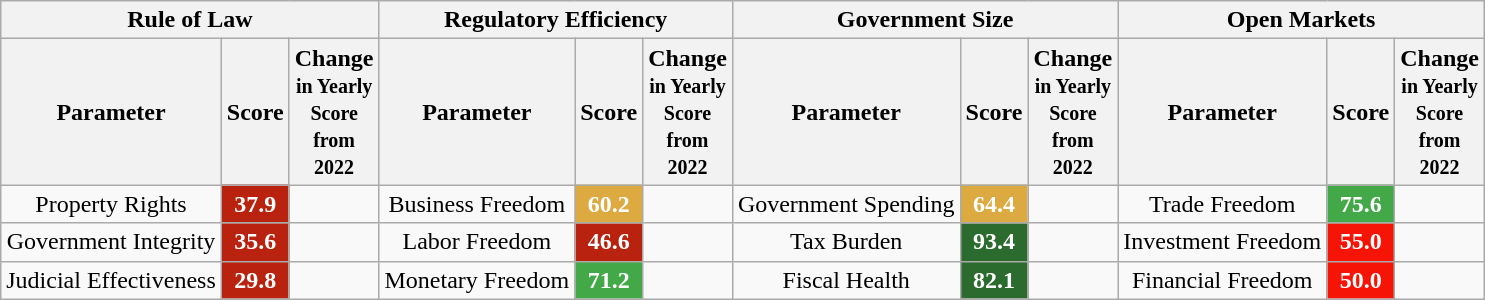<table class="wikitable" style="text-align:center">
<tr>
<th colspan=3>Rule of Law</th>
<th colspan=3>Regulatory Efficiency</th>
<th colspan=3>Government Size</th>
<th colspan=3>Open Markets</th>
</tr>
<tr>
<th>Parameter</th>
<th style="width:10px;">Score</th>
<th style="width:10px;">Change <small> in Yearly Score from 2022</small></th>
<th>Parameter</th>
<th style="width:10px;">Score</th>
<th style="width:10px;">Change <small> in Yearly Score from 2022</small></th>
<th>Parameter</th>
<th style="width:10px;">Score</th>
<th style="width:10px;">Change <small> in Yearly Score from 2022</small></th>
<th>Parameter</th>
<th style="width:10px;">Score</th>
<th style="width:10px;">Change <small> in Yearly Score from 2022</small></th>
</tr>
<tr>
<td>Property Rights</td>
<th style="text-align:center; background:#b8220e; color:white;">37.9</th>
<td></td>
<td>Business Freedom</td>
<th style="text-align:center; background:#dcaa41; color:white;">60.2</th>
<td></td>
<td>Government Spending</td>
<th style="text-align:center; background:#dcaa41; color:white;">64.4</th>
<td></td>
<td>Trade Freedom</td>
<th style="text-align:center; background:#43a847; color:white;">75.6</th>
<td></td>
</tr>
<tr>
<td>Government Integrity</td>
<th style="text-align:center; background:#b8220e; color:white;">35.6</th>
<td></td>
<td>Labor Freedom</td>
<th style="text-align:center; background:#b8220e; color:white;">46.6</th>
<td></td>
<td>Tax Burden</td>
<th style="text-align:center; background:#2b6b2e; color:white;">93.4</th>
<td></td>
<td>Investment Freedom</td>
<th style="text-align:center; background:#f51405; color:white;">55.0</th>
<td></td>
</tr>
<tr>
<td>Judicial Effectiveness</td>
<th style="text-align:center; background:#b8220e; color:white;">29.8</th>
<td></td>
<td>Monetary Freedom</td>
<th style="text-align:center; background:#43a847; color:white;">71.2</th>
<td></td>
<td>Fiscal Health</td>
<th style="text-align:center; background:#2b6b2e; color:white;">82.1</th>
<td></td>
<td>Financial Freedom</td>
<th style="text-align:center; background:#f51405; color:white;">50.0</th>
<td></td>
</tr>
</table>
